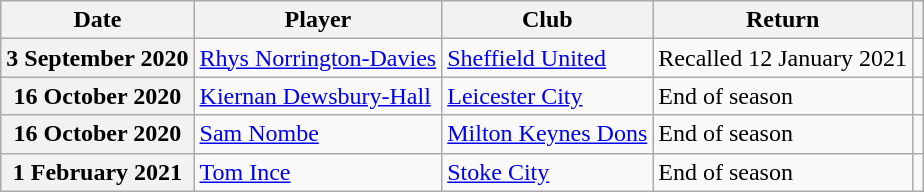<table class="wikitable plainrowheaders">
<tr>
<th scope=col>Date</th>
<th scope=col>Player</th>
<th scope=col>Club</th>
<th scope=col>Return</th>
<th scope=col class=unsortable></th>
</tr>
<tr>
<th scope=row>3 September 2020</th>
<td><a href='#'>Rhys Norrington-Davies</a></td>
<td><a href='#'>Sheffield United</a></td>
<td>Recalled 12 January 2021</td>
<td style="text-align:center;"></td>
</tr>
<tr>
<th scope=row>16 October 2020</th>
<td><a href='#'>Kiernan Dewsbury-Hall</a></td>
<td><a href='#'>Leicester City</a></td>
<td>End of season</td>
<td style="text-align:center;"></td>
</tr>
<tr>
<th scope=row>16 October 2020</th>
<td><a href='#'>Sam Nombe</a></td>
<td><a href='#'>Milton Keynes Dons</a></td>
<td>End of season</td>
<td style="text-align:center;"></td>
</tr>
<tr>
<th scope=row>1 February 2021</th>
<td><a href='#'>Tom Ince</a></td>
<td><a href='#'>Stoke City</a></td>
<td>End of season</td>
<td style="text-align:center;"></td>
</tr>
</table>
